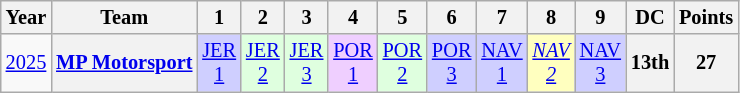<table class="wikitable" style="text-align:center; font-size:85%">
<tr>
<th>Year</th>
<th>Team</th>
<th>1</th>
<th>2</th>
<th>3</th>
<th>4</th>
<th>5</th>
<th>6</th>
<th>7</th>
<th>8</th>
<th>9</th>
<th>DC</th>
<th>Points</th>
</tr>
<tr>
<td><a href='#'>2025</a></td>
<th nowrap><a href='#'>MP Motorsport</a></th>
<td style="background:#CFCFFF"><a href='#'>JER<br>1</a><br></td>
<td style="background:#DFFFDF"><a href='#'>JER<br>2</a><br></td>
<td style="background:#DFFFDF"><a href='#'>JER<br>3</a><br></td>
<td style="background:#EFCFFF"><a href='#'>POR<br>1</a><br></td>
<td style="background:#DFFFDF"><a href='#'>POR<br>2</a><br></td>
<td style="background:#CFCFFF"><a href='#'>POR<br>3</a><br></td>
<td style="background:#CFCFFF"><a href='#'>NAV<br>1</a><br></td>
<td style="background:#FFFFBF"><em><a href='#'>NAV<br>2</a></em><br></td>
<td style="background:#CFCFFF"><a href='#'>NAV<br>3</a><br></td>
<th>13th</th>
<th>27</th>
</tr>
</table>
